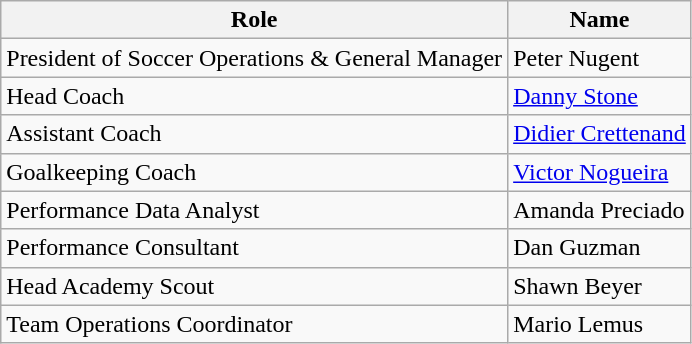<table class="wikitable">
<tr>
<th>Role</th>
<th>Name</th>
</tr>
<tr>
<td>President of Soccer Operations & General Manager</td>
<td>Peter Nugent</td>
</tr>
<tr>
<td>Head Coach</td>
<td><a href='#'>Danny Stone</a></td>
</tr>
<tr>
<td>Assistant Coach</td>
<td><a href='#'>Didier Crettenand</a></td>
</tr>
<tr>
<td>Goalkeeping Coach</td>
<td><a href='#'>Victor Nogueira</a></td>
</tr>
<tr>
<td>Performance Data Analyst</td>
<td>Amanda Preciado</td>
</tr>
<tr>
<td>Performance Consultant</td>
<td>Dan Guzman</td>
</tr>
<tr>
<td>Head Academy Scout</td>
<td>Shawn Beyer</td>
</tr>
<tr>
<td>Team Operations Coordinator</td>
<td>Mario Lemus</td>
</tr>
</table>
